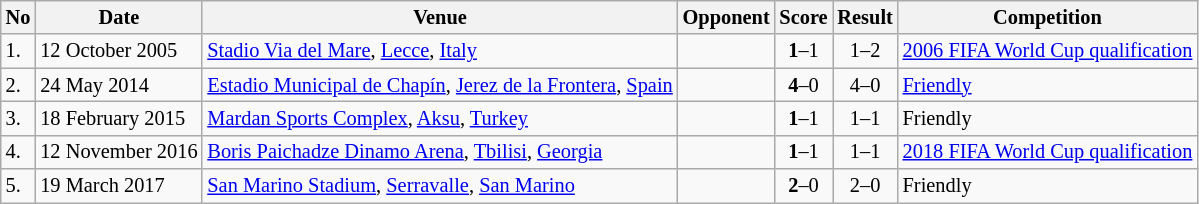<table class="wikitable" style="font-size:85%;">
<tr>
<th>No</th>
<th>Date</th>
<th>Venue</th>
<th>Opponent</th>
<th>Score</th>
<th>Result</th>
<th>Competition</th>
</tr>
<tr>
<td>1.</td>
<td>12 October 2005</td>
<td><a href='#'>Stadio Via del Mare</a>, <a href='#'>Lecce</a>, <a href='#'>Italy</a></td>
<td></td>
<td align=center><strong>1</strong>–1</td>
<td align=center>1–2</td>
<td><a href='#'>2006 FIFA World Cup qualification</a></td>
</tr>
<tr>
<td>2.</td>
<td>24 May 2014</td>
<td><a href='#'>Estadio Municipal de Chapín</a>, <a href='#'>Jerez de la Frontera</a>, <a href='#'>Spain</a></td>
<td></td>
<td align=center><strong>4</strong>–0</td>
<td align=center>4–0</td>
<td><a href='#'>Friendly</a></td>
</tr>
<tr>
<td>3.</td>
<td>18 February 2015</td>
<td><a href='#'>Mardan Sports Complex</a>, <a href='#'>Aksu</a>, <a href='#'>Turkey</a></td>
<td></td>
<td align=center><strong>1</strong>–1</td>
<td align=center>1–1</td>
<td>Friendly</td>
</tr>
<tr>
<td>4.</td>
<td>12 November 2016</td>
<td><a href='#'>Boris Paichadze Dinamo Arena</a>, <a href='#'>Tbilisi</a>, <a href='#'>Georgia</a></td>
<td></td>
<td align=center><strong>1</strong>–1</td>
<td align=center>1–1</td>
<td><a href='#'>2018 FIFA World Cup qualification</a></td>
</tr>
<tr>
<td>5.</td>
<td>19 March 2017</td>
<td><a href='#'>San Marino Stadium</a>, <a href='#'>Serravalle</a>, <a href='#'>San Marino</a></td>
<td></td>
<td align=center><strong>2</strong>–0</td>
<td align=center>2–0</td>
<td>Friendly</td>
</tr>
</table>
